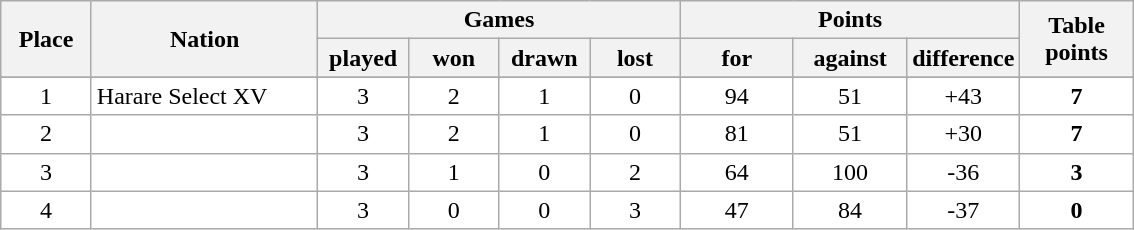<table class="wikitable">
<tr>
<th rowspan=2 width="8%">Place</th>
<th rowspan=2 width="20%">Nation</th>
<th colspan=4 width="32%">Games</th>
<th colspan=3 width="30%">Points</th>
<th rowspan=2 width="10%">Table<br>points</th>
</tr>
<tr>
<th width="8%">played</th>
<th width="8%">won</th>
<th width="8%">drawn</th>
<th width="8%">lost</th>
<th width="10%">for</th>
<th width="10%">against</th>
<th width="10%">difference</th>
</tr>
<tr>
</tr>
<tr bgcolor=#ffffff align=center>
<td>1</td>
<td align=left>Harare Select XV</td>
<td>3</td>
<td>2</td>
<td>1</td>
<td>0</td>
<td>94</td>
<td>51</td>
<td>+43</td>
<td><strong>7</strong></td>
</tr>
<tr bgcolor=#ffffff align=center>
<td>2</td>
<td align=left></td>
<td>3</td>
<td>2</td>
<td>1</td>
<td>0</td>
<td>81</td>
<td>51</td>
<td>+30</td>
<td><strong>7</strong></td>
</tr>
<tr bgcolor=#ffffff align=center>
<td>3</td>
<td align=left></td>
<td>3</td>
<td>1</td>
<td>0</td>
<td>2</td>
<td>64</td>
<td>100</td>
<td>-36</td>
<td><strong>3</strong></td>
</tr>
<tr bgcolor=#ffffff align=center>
<td>4</td>
<td align=left></td>
<td>3</td>
<td>0</td>
<td>0</td>
<td>3</td>
<td>47</td>
<td>84</td>
<td>-37</td>
<td><strong>0</strong></td>
</tr>
</table>
